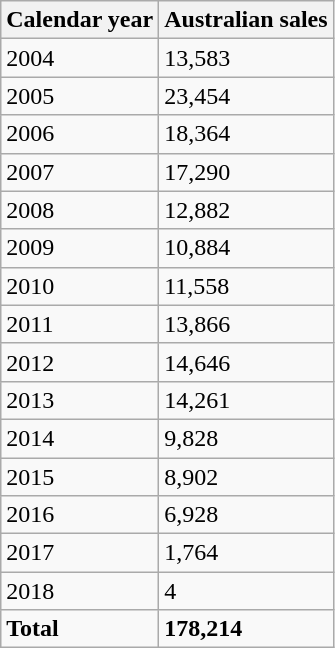<table class="wikitable">
<tr>
<th>Calendar year</th>
<th>Australian sales</th>
</tr>
<tr>
<td>2004</td>
<td>13,583</td>
</tr>
<tr>
<td>2005</td>
<td>23,454</td>
</tr>
<tr>
<td>2006</td>
<td>18,364</td>
</tr>
<tr>
<td>2007</td>
<td>17,290</td>
</tr>
<tr>
<td>2008</td>
<td>12,882</td>
</tr>
<tr>
<td>2009</td>
<td>10,884</td>
</tr>
<tr>
<td>2010</td>
<td>11,558</td>
</tr>
<tr>
<td>2011</td>
<td>13,866</td>
</tr>
<tr>
<td>2012</td>
<td>14,646</td>
</tr>
<tr>
<td>2013</td>
<td>14,261</td>
</tr>
<tr>
<td>2014</td>
<td>9,828</td>
</tr>
<tr>
<td>2015</td>
<td>8,902</td>
</tr>
<tr>
<td>2016</td>
<td>6,928</td>
</tr>
<tr>
<td>2017</td>
<td>1,764</td>
</tr>
<tr>
<td>2018</td>
<td>4</td>
</tr>
<tr>
<td><strong>Total</strong></td>
<td><strong>178,214</strong></td>
</tr>
</table>
